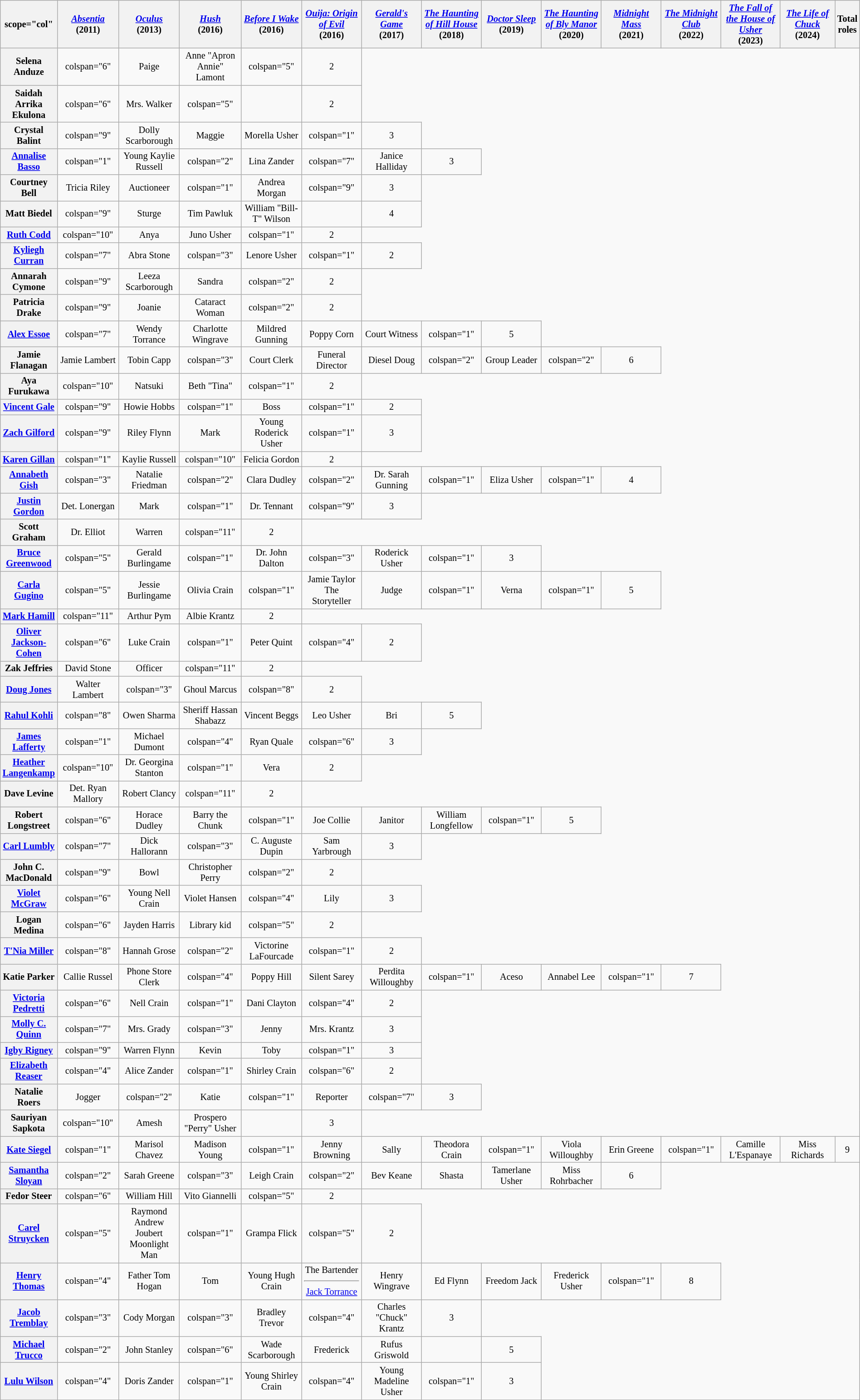<table class="wikitable sortable mw-collapsible mw-collapsed"; style="text-align:center; width:100%; font-size:85%;">
<tr>
<th>scope="col" </th>
<th scope="col" style="width: 7.69%;"><em><a href='#'>Absentia</a></em> <br>(2011)</th>
<th scope="col" style="width: 7.69%;"><em><a href='#'>Oculus</a></em> <br>(2013)</th>
<th scope="col" style="width: 7.69%;"><em><a href='#'>Hush</a></em> <br>(2016)</th>
<th scope="col" style="width: 7.69%;"><em><a href='#'>Before I Wake</a></em> <br>(2016)</th>
<th scope="col" style="width: 7.69%;"><em><a href='#'>Ouija: Origin of Evil</a></em> <br>(2016)</th>
<th scope="col" style="width: 7.69%;"><em><a href='#'>Gerald's Game</a></em>  <br>(2017)</th>
<th scope="col" style="width: 7.69%;"><em><a href='#'>The Haunting of Hill House</a></em> <br>(2018)</th>
<th scope="col" style="width: 7.69%;"><em><a href='#'>Doctor Sleep</a></em> <br>(2019)</th>
<th scope="col" style="width: 7.69%;"><em><a href='#'>The Haunting of Bly Manor</a></em><br>(2020)</th>
<th scope="col" style="width: 7.69%;"><em><a href='#'>Midnight Mass</a></em><br>(2021)</th>
<th scope="col" style="width: 7.69%;"><em><a href='#'>The Midnight Club</a></em> <br> (2022)</th>
<th scope="col" style="width: 7.69%;"><em><a href='#'>The Fall of the House of Usher</a></em> <br> (2023)</th>
<th scope="col" style="width: 7.69%;"><em><a href='#'>The Life of Chuck</a></em> <br>(2024)</th>
<th scope="col" style="width: 5.55%;">Total roles</th>
</tr>
<tr>
<th scope="row">Selena Anduze</th>
<td>colspan="6" </td>
<td>Paige</td>
<td>Anne "Apron Annie" Lamont</td>
<td>colspan="5" </td>
<td>2</td>
</tr>
<tr>
<th scope="row">Saidah Arrika Ekulona</th>
<td>colspan="6" </td>
<td>Mrs. Walker</td>
<td>colspan="5" </td>
<td></td>
<td>2</td>
</tr>
<tr>
<th scope="row">Crystal Balint</th>
<td>colspan="9" </td>
<td>Dolly Scarborough</td>
<td>Maggie</td>
<td>Morella Usher</td>
<td>colspan="1" </td>
<td>3</td>
</tr>
<tr>
<th scope="row"><a href='#'>Annalise Basso</a></th>
<td>colspan="1" </td>
<td>Young Kaylie Russell</td>
<td>colspan="2" </td>
<td>Lina Zander</td>
<td>colspan="7" </td>
<td>Janice Halliday</td>
<td>3</td>
</tr>
<tr>
<th scope="row">Courtney Bell</th>
<td>Tricia Riley</td>
<td>Auctioneer</td>
<td>colspan="1" </td>
<td>Andrea Morgan</td>
<td>colspan="9" </td>
<td>3</td>
</tr>
<tr>
<th scope="row">Matt Biedel</th>
<td>colspan="9" </td>
<td>Sturge</td>
<td>Tim Pawluk</td>
<td>William "Bill-T" Wilson</td>
<td></td>
<td>4</td>
</tr>
<tr>
<th scope="row"><a href='#'>Ruth Codd</a></th>
<td>colspan="10" </td>
<td>Anya</td>
<td>Juno Usher</td>
<td>colspan="1" </td>
<td>2</td>
</tr>
<tr>
<th scope="row"><a href='#'>Kyliegh Curran</a></th>
<td>colspan="7" </td>
<td>Abra Stone</td>
<td>colspan="3" </td>
<td>Lenore Usher</td>
<td>colspan="1" </td>
<td>2</td>
</tr>
<tr>
<th scope="row">Annarah Cymone</th>
<td>colspan="9" </td>
<td>Leeza Scarborough</td>
<td>Sandra</td>
<td>colspan="2" </td>
<td>2</td>
</tr>
<tr>
<th scope="row">Patricia Drake</th>
<td>colspan="9" </td>
<td>Joanie</td>
<td>Cataract Woman</td>
<td>colspan="2" </td>
<td>2</td>
</tr>
<tr>
<th scope="row"><a href='#'>Alex Essoe</a></th>
<td>colspan="7" </td>
<td>Wendy Torrance</td>
<td>Charlotte Wingrave</td>
<td>Mildred Gunning</td>
<td>Poppy Corn</td>
<td>Court Witness</td>
<td>colspan="1" </td>
<td>5</td>
</tr>
<tr>
<th scope="row">Jamie Flanagan</th>
<td>Jamie Lambert</td>
<td>Tobin Capp</td>
<td>colspan="3" </td>
<td>Court Clerk</td>
<td>Funeral Director</td>
<td>Diesel Doug</td>
<td>colspan="2" </td>
<td>Group Leader</td>
<td>colspan="2" </td>
<td>6</td>
</tr>
<tr>
<th scope="row">Aya Furukawa</th>
<td>colspan="10" </td>
<td>Natsuki</td>
<td>Beth "Tina"</td>
<td>colspan="1" </td>
<td>2</td>
</tr>
<tr>
<th scope="row"><a href='#'>Vincent Gale</a></th>
<td>colspan="9" </td>
<td>Howie Hobbs</td>
<td>colspan="1" </td>
<td>Boss</td>
<td>colspan="1" </td>
<td>2</td>
</tr>
<tr>
<th scope="row"><a href='#'>Zach Gilford</a></th>
<td>colspan="9" </td>
<td>Riley Flynn</td>
<td>Mark</td>
<td>Young Roderick Usher</td>
<td>colspan="1" </td>
<td>3</td>
</tr>
<tr>
<th scope="row"><a href='#'>Karen Gillan</a></th>
<td>colspan="1" </td>
<td>Kaylie Russell</td>
<td>colspan="10" </td>
<td>Felicia Gordon</td>
<td>2</td>
</tr>
<tr>
<th scope="row"><a href='#'>Annabeth Gish</a></th>
<td>colspan="3" </td>
<td>Natalie Friedman</td>
<td>colspan="2" </td>
<td>Clara Dudley</td>
<td>colspan="2" </td>
<td>Dr. Sarah Gunning</td>
<td>colspan="1" </td>
<td>Eliza Usher</td>
<td>colspan="1" </td>
<td>4</td>
</tr>
<tr>
<th scope="row"><a href='#'>Justin Gordon</a></th>
<td>Det. Lonergan</td>
<td>Mark</td>
<td>colspan="1" </td>
<td>Dr. Tennant</td>
<td>colspan="9" </td>
<td>3</td>
</tr>
<tr>
<th scope="row">Scott Graham</th>
<td>Dr. Elliot</td>
<td>Warren</td>
<td>colspan="11" </td>
<td>2</td>
</tr>
<tr>
<th scope="row"><a href='#'>Bruce Greenwood</a></th>
<td>colspan="5" </td>
<td>Gerald Burlingame</td>
<td>colspan="1" </td>
<td>Dr. John Dalton</td>
<td>colspan="3" </td>
<td>Roderick Usher</td>
<td>colspan="1" </td>
<td>3</td>
</tr>
<tr>
<th scope="row"><a href='#'>Carla Gugino</a></th>
<td>colspan="5" </td>
<td>Jessie Burlingame</td>
<td>Olivia Crain</td>
<td>colspan="1" </td>
<td>Jamie Taylor  The Storyteller</td>
<td>Judge</td>
<td>colspan="1" </td>
<td>Verna</td>
<td>colspan="1" </td>
<td>5</td>
</tr>
<tr>
<th scope="row"><a href='#'>Mark Hamill</a></th>
<td>colspan="11" </td>
<td>Arthur Pym</td>
<td>Albie Krantz</td>
<td>2</td>
</tr>
<tr>
<th scope="row"><a href='#'>Oliver Jackson-Cohen</a></th>
<td>colspan="6" </td>
<td>Luke Crain</td>
<td>colspan="1" </td>
<td>Peter Quint</td>
<td>colspan="4" </td>
<td>2</td>
</tr>
<tr>
<th scope="row">Zak Jeffries</th>
<td>David Stone</td>
<td>Officer</td>
<td>colspan="11" </td>
<td>2</td>
</tr>
<tr>
<th scope="row"><a href='#'>Doug Jones</a></th>
<td>Walter Lambert</td>
<td>colspan="3" </td>
<td>Ghoul Marcus</td>
<td>colspan="8" </td>
<td>2</td>
</tr>
<tr>
<th scope="row"><a href='#'>Rahul Kohli</a></th>
<td>colspan="8" </td>
<td>Owen Sharma</td>
<td>Sheriff Hassan Shabazz</td>
<td>Vincent Beggs</td>
<td>Leo Usher</td>
<td>Bri</td>
<td>5</td>
</tr>
<tr>
<th scope="row"><a href='#'>James Lafferty</a></th>
<td>colspan="1" </td>
<td>Michael Dumont</td>
<td>colspan="4" </td>
<td>Ryan Quale</td>
<td>colspan="6" </td>
<td>3</td>
</tr>
<tr>
<th scope="row"><a href='#'>Heather Langenkamp</a></th>
<td>colspan="10" </td>
<td>Dr. Georgina Stanton</td>
<td>colspan="1" </td>
<td>Vera</td>
<td>2</td>
</tr>
<tr>
<th scope="row">Dave Levine</th>
<td>Det. Ryan Mallory</td>
<td>Robert Clancy</td>
<td>colspan="11" </td>
<td>2</td>
</tr>
<tr>
<th scope="row">Robert Longstreet</th>
<td>colspan="6" </td>
<td>Horace Dudley</td>
<td>Barry the Chunk</td>
<td>colspan="1" </td>
<td>Joe Collie</td>
<td>Janitor</td>
<td>William Longfellow</td>
<td>colspan="1" </td>
<td>5</td>
</tr>
<tr>
<th scope="row"><a href='#'>Carl Lumbly</a></th>
<td>colspan="7" </td>
<td>Dick Hallorann</td>
<td>colspan="3" </td>
<td>C. Auguste Dupin</td>
<td>Sam Yarbrough</td>
<td>3</td>
</tr>
<tr>
<th scope="row">John C. MacDonald</th>
<td>colspan="9" </td>
<td>Bowl</td>
<td>Christopher Perry</td>
<td>colspan="2" </td>
<td>2</td>
</tr>
<tr>
<th scope="row"><a href='#'>Violet McGraw</a></th>
<td>colspan="6" </td>
<td>Young Nell Crain</td>
<td>Violet Hansen</td>
<td>colspan="4" </td>
<td>Lily</td>
<td>3</td>
</tr>
<tr>
<th scope="row">Logan Medina</th>
<td>colspan="6" </td>
<td>Jayden Harris</td>
<td>Library kid</td>
<td>colspan="5" </td>
<td>2</td>
</tr>
<tr>
<th scope="row"><a href='#'>T'Nia Miller</a></th>
<td>colspan="8" </td>
<td>Hannah Grose</td>
<td>colspan="2" </td>
<td>Victorine LaFourcade</td>
<td>colspan="1" </td>
<td>2</td>
</tr>
<tr>
<th scope="row">Katie Parker</th>
<td>Callie Russel</td>
<td>Phone Store Clerk</td>
<td>colspan="4" </td>
<td>Poppy Hill</td>
<td>Silent Sarey</td>
<td>Perdita Willoughby</td>
<td>colspan="1" </td>
<td>Aceso</td>
<td>Annabel Lee</td>
<td>colspan="1" </td>
<td>7</td>
</tr>
<tr>
<th scope="row"><a href='#'>Victoria Pedretti</a></th>
<td>colspan="6" </td>
<td>Nell Crain</td>
<td>colspan="1" </td>
<td>Dani Clayton</td>
<td>colspan="4" </td>
<td>2</td>
</tr>
<tr>
<th scope="row"><a href='#'>Molly C. Quinn</a></th>
<td>colspan="7" </td>
<td>Mrs. Grady</td>
<td>colspan="3" </td>
<td>Jenny</td>
<td>Mrs. Krantz</td>
<td>3</td>
</tr>
<tr>
<th scope="row"><a href='#'>Igby Rigney</a></th>
<td>colspan="9" </td>
<td>Warren Flynn</td>
<td>Kevin</td>
<td>Toby</td>
<td>colspan="1" </td>
<td>3</td>
</tr>
<tr>
<th scope="row"><a href='#'>Elizabeth Reaser</a></th>
<td>colspan="4" </td>
<td>Alice Zander</td>
<td>colspan="1" </td>
<td>Shirley Crain</td>
<td>colspan="6" </td>
<td>2</td>
</tr>
<tr>
<th scope="row">Natalie Roers</th>
<td>Jogger</td>
<td>colspan="2" </td>
<td>Katie</td>
<td>colspan="1" </td>
<td>Reporter</td>
<td>colspan="7" </td>
<td>3</td>
</tr>
<tr>
<th scope="row">Sauriyan Sapkota</th>
<td>colspan="10" </td>
<td>Amesh</td>
<td>Prospero "Perry" Usher</td>
<td></td>
<td>3</td>
</tr>
<tr>
<th scope="row"><a href='#'>Kate Siegel</a></th>
<td>colspan="1" </td>
<td>Marisol Chavez</td>
<td>Madison Young</td>
<td>colspan="1" </td>
<td>Jenny Browning</td>
<td>Sally</td>
<td>Theodora Crain</td>
<td>colspan="1" </td>
<td>Viola Willoughby</td>
<td>Erin Greene</td>
<td>colspan="1" </td>
<td>Camille L'Espanaye</td>
<td>Miss Richards</td>
<td>9</td>
</tr>
<tr>
<th scope="row"><a href='#'>Samantha Sloyan</a></th>
<td>colspan="2" </td>
<td>Sarah Greene</td>
<td>colspan="3" </td>
<td>Leigh Crain</td>
<td>colspan="2" </td>
<td>Bev Keane</td>
<td>Shasta</td>
<td>Tamerlane Usher</td>
<td>Miss Rohrbacher</td>
<td>6</td>
</tr>
<tr>
<th scope="row">Fedor Steer</th>
<td>colspan="6" </td>
<td>William Hill</td>
<td>Vito Giannelli</td>
<td>colspan="5" </td>
<td>2</td>
</tr>
<tr>
<th scope="row"><a href='#'>Carel Struycken</a></th>
<td>colspan="5" </td>
<td>Raymond Andrew Joubert  Moonlight Man</td>
<td>colspan="1" </td>
<td>Grampa Flick</td>
<td>colspan="5" </td>
<td>2</td>
</tr>
<tr>
<th scope="row"><a href='#'>Henry Thomas</a></th>
<td>colspan="4" </td>
<td>Father Tom Hogan</td>
<td>Tom</td>
<td>Young Hugh Crain</td>
<td>The Bartender<hr><a href='#'>Jack Torrance</a></td>
<td>Henry Wingrave</td>
<td>Ed Flynn</td>
<td>Freedom Jack</td>
<td>Frederick Usher</td>
<td>colspan="1" </td>
<td>8</td>
</tr>
<tr>
<th scope="row"><a href='#'>Jacob Tremblay</a></th>
<td>colspan="3" </td>
<td>Cody Morgan</td>
<td>colspan="3" </td>
<td>Bradley Trevor</td>
<td>colspan="4" </td>
<td>Charles "Chuck" Krantz</td>
<td>3</td>
</tr>
<tr>
<th scope="row"><a href='#'>Michael Trucco</a></th>
<td>colspan="2" </td>
<td>John Stanley</td>
<td>colspan="6" </td>
<td>Wade Scarborough</td>
<td>Frederick</td>
<td>Rufus Griswold</td>
<td></td>
<td>5</td>
</tr>
<tr>
<th scope="row"><a href='#'>Lulu Wilson</a></th>
<td>colspan="4" </td>
<td>Doris Zander</td>
<td>colspan="1" </td>
<td>Young Shirley Crain</td>
<td>colspan="4" </td>
<td>Young Madeline Usher</td>
<td>colspan="1" </td>
<td>3</td>
</tr>
<tr>
</tr>
</table>
